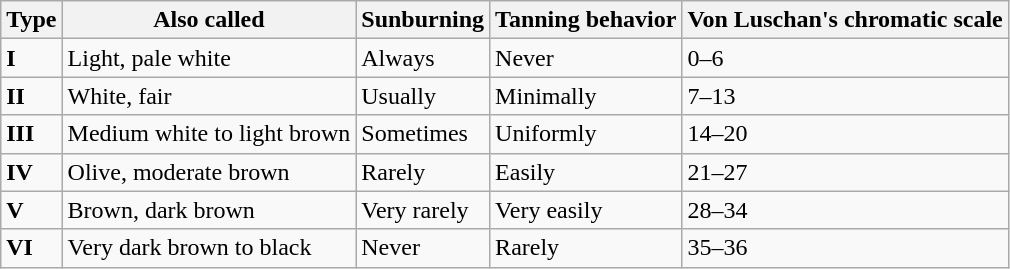<table class="wikitable">
<tr>
<th>Type</th>
<th>Also called</th>
<th>Sunburning</th>
<th>Tanning behavior</th>
<th>Von Luschan's chromatic scale</th>
</tr>
<tr>
<td><strong>I</strong></td>
<td>Light, pale white</td>
<td>Always</td>
<td>Never</td>
<td>0–6</td>
</tr>
<tr>
<td><strong>II</strong></td>
<td>White, fair</td>
<td>Usually</td>
<td>Minimally</td>
<td>7–13</td>
</tr>
<tr>
<td><strong>III</strong></td>
<td>Medium white to light brown</td>
<td>Sometimes</td>
<td>Uniformly</td>
<td>14–20</td>
</tr>
<tr>
<td><strong>IV</strong></td>
<td>Olive, moderate brown</td>
<td>Rarely</td>
<td>Easily</td>
<td>21–27</td>
</tr>
<tr>
<td><strong>V</strong></td>
<td>Brown, dark brown</td>
<td>Very rarely</td>
<td>Very easily</td>
<td>28–34</td>
</tr>
<tr>
<td><strong>VI</strong></td>
<td>Very dark brown to black</td>
<td>Never</td>
<td>Rarely</td>
<td>35–36</td>
</tr>
</table>
